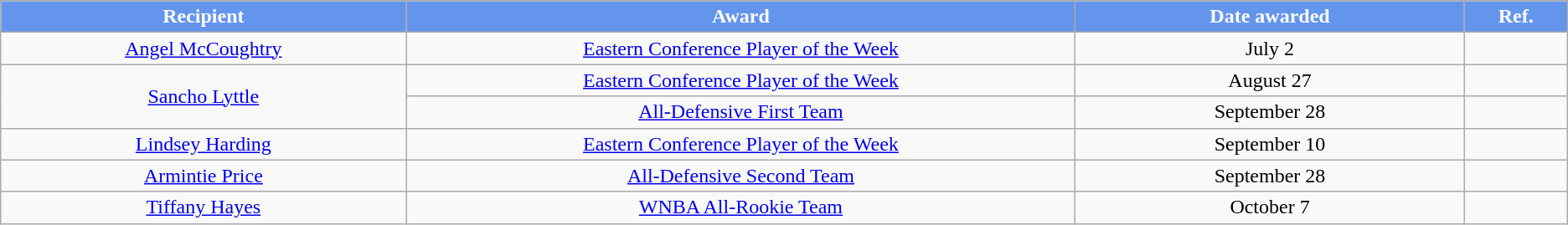<table class="wikitable sortable sortable" style="text-align: center">
<tr>
<th style="background:#6495ED;color:white"; width="5%">Recipient</th>
<th style="background:#6495ED;color:white"; width="9%">Award</th>
<th style="background:#6495ED;color:white"; width="5%">Date awarded</th>
<th style="background:#6495ED;color:white"; width="1%" class="unsortable">Ref.</th>
</tr>
<tr>
<td><a href='#'>Angel McCoughtry</a></td>
<td><a href='#'>Eastern Conference Player of the Week</a></td>
<td>July 2</td>
<td></td>
</tr>
<tr>
<td rowspan=2><a href='#'>Sancho Lyttle</a></td>
<td><a href='#'>Eastern Conference Player of the Week</a></td>
<td>August 27</td>
<td></td>
</tr>
<tr>
<td><a href='#'>All-Defensive First Team</a></td>
<td>September 28</td>
<td><br></td>
</tr>
<tr>
<td><a href='#'>Lindsey Harding</a></td>
<td><a href='#'>Eastern Conference Player of the Week</a></td>
<td>September 10</td>
<td></td>
</tr>
<tr>
<td><a href='#'>Armintie Price</a></td>
<td><a href='#'>All-Defensive Second Team</a></td>
<td>September 28</td>
<td><br></td>
</tr>
<tr>
<td><a href='#'>Tiffany Hayes</a></td>
<td><a href='#'>WNBA All-Rookie Team</a></td>
<td>October 7</td>
<td></td>
</tr>
</table>
